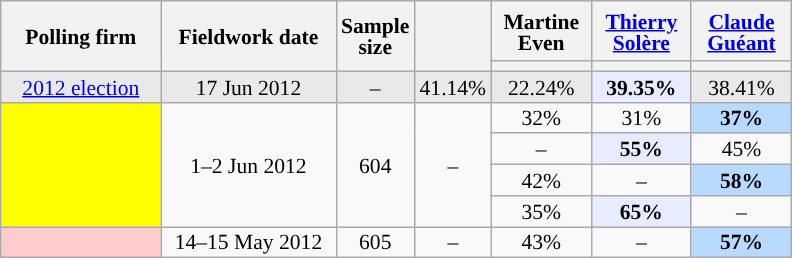<table class="wikitable sortable" style="text-align:center;font-size:90%;line-height:14px;">
<tr style="height:40px;">
<th style="width:100px;" rowspan="2">Polling firm</th>
<th style="width:110px;" rowspan="2">Fieldwork date</th>
<th style="width:35px;" rowspan="2">Sample<br>size</th>
<th style="width:30px;" rowspan="2"></th>
<th class="unsortable" style="width:60px;">Martine Even<br></th>
<th class="unsortable" style="width:60px;"><a href='#'>Thierry Solère</a><br></th>
<th class="unsortable" style="width:60px;"><a href='#'>Claude Guéant</a><br></th>
</tr>
<tr>
<th style="background:"></th>
<th style="background:"></th>
<th style="background:"></th>
</tr>
<tr style="background:#E9E9E9;">
<td><a href='#'>2012 election</a></td>
<td data-sort-value="2012-06-17">17 Jun 2012</td>
<td>–</td>
<td>41.14%</td>
<td>22.24%</td>
<td style="background:#E7EDFE;"><strong>39.35%</strong></td>
<td>38.41%</td>
</tr>
<tr>
<td rowspan="4" style="background:yellow;"></td>
<td rowspan="4" data-sort-value="2012-06-02">1–2 Jun 2012</td>
<td rowspan="4">604</td>
<td rowspan="4">–</td>
<td>32%</td>
<td>31%</td>
<td style="background:#B9DAFF;"><strong>37%</strong></td>
</tr>
<tr>
<td>–</td>
<td style="background:#E7EDFE;"><strong>55%</strong></td>
<td>45%</td>
</tr>
<tr>
<td>42%</td>
<td>–</td>
<td style="background:#B9DAFF;"><strong>58%</strong></td>
</tr>
<tr>
<td>35%</td>
<td style="background:#E7EDFE;"><strong>65%</strong></td>
<td>–</td>
</tr>
<tr>
<td style="background:#FFCCCC;"></td>
<td data-sort-value="2012-05-15">14–15 May 2012</td>
<td>605</td>
<td>–</td>
<td>43%</td>
<td>–</td>
<td style="background:#B9DAFF;"><strong>57%</strong></td>
</tr>
</table>
